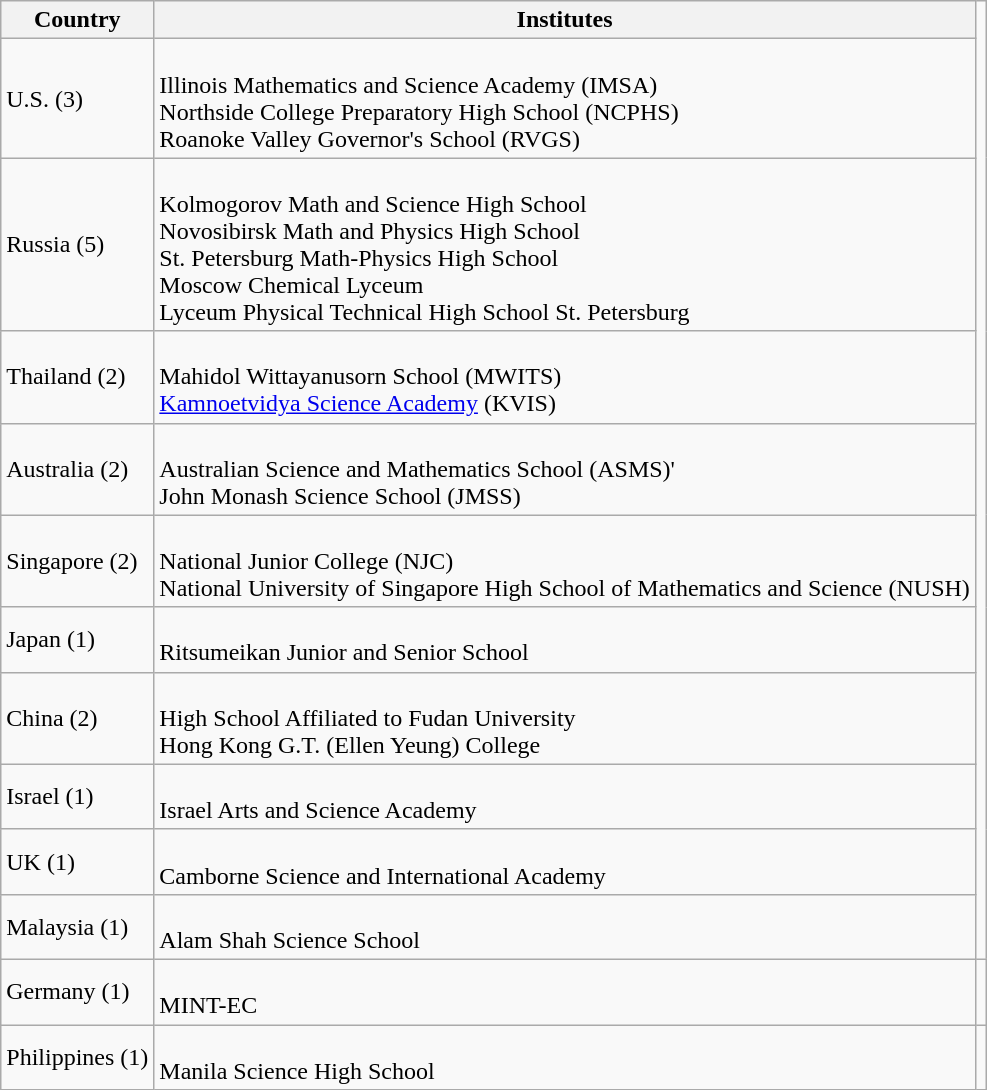<table class="wikitable">
<tr>
<th>Country</th>
<th>Institutes</th>
</tr>
<tr>
<td rawspan="3">U.S. (3)</td>
<td><br>Illinois Mathematics and Science Academy (IMSA)<br>Northside College Preparatory High School (NCPHS)<br>Roanoke Valley Governor's School (RVGS)</td>
</tr>
<tr>
<td rawspan="5">Russia (5)</td>
<td><br>Kolmogorov Math and Science High School<br>Novosibirsk Math and Physics High School<br>St. Petersburg Math-Physics High School<br>Moscow Chemical Lyceum<br>Lyceum Physical Technical High School St. Petersburg</td>
</tr>
<tr>
<td rawspan="1">Thailand (2)</td>
<td><br>Mahidol Wittayanusorn School (MWITS)<br><a href='#'>Kamnoetvidya Science Academy</a> (KVIS)</td>
</tr>
<tr>
<td rawspan="1">Australia (2)</td>
<td><br>Australian Science and Mathematics School (ASMS)'<br>John Monash Science School (JMSS)</td>
</tr>
<tr>
<td rawspan="2">Singapore (2)</td>
<td><br>National Junior College (NJC)<br>National University of Singapore High School of Mathematics and Science (NUSH)</td>
</tr>
<tr>
<td rawspan="1">Japan (1)</td>
<td><br>Ritsumeikan Junior and Senior School</td>
</tr>
<tr>
<td rawspan="2">China (2)</td>
<td><br>High School Affiliated to Fudan University<br>Hong Kong G.T. (Ellen Yeung) College</td>
</tr>
<tr>
<td rawspan="1">Israel (1)</td>
<td><br>Israel Arts and Science Academy</td>
</tr>
<tr>
<td rawspan="1">UK (1)</td>
<td><br>Camborne Science and International Academy</td>
</tr>
<tr>
<td rawspan="1">Malaysia (1)</td>
<td><br>Alam Shah Science School</td>
</tr>
<tr>
<td rawspan="1">Germany (1)</td>
<td><br>MINT-EC</td>
<td></td>
</tr>
<tr>
<td rawspan="1">Philippines (1)</td>
<td><br>Manila Science High School</td>
</tr>
</table>
